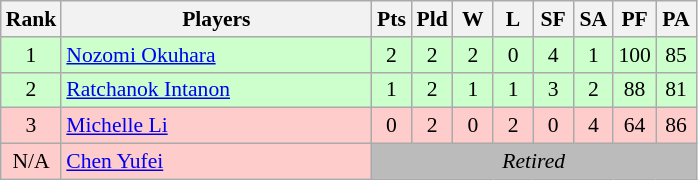<table class="wikitable"style="font-size:90%; text-align:center">
<tr>
<th width="20">Rank</th>
<th width="200">Players</th>
<th width="20">Pts</th>
<th width="20">Pld</th>
<th width="20">W</th>
<th width="20">L</th>
<th width="20">SF</th>
<th width="20">SA</th>
<th width="20">PF</th>
<th width="20">PA</th>
</tr>
<tr bgcolor="#ccffcc">
<td>1</td>
<td style="text-align:left"> <a href='#'>Nozomi Okuhara</a></td>
<td>2</td>
<td>2</td>
<td>2</td>
<td>0</td>
<td>4</td>
<td>1</td>
<td>100</td>
<td>85</td>
</tr>
<tr bgcolor="#ccffcc">
<td>2</td>
<td style="text-align:left"> <a href='#'>Ratchanok Intanon</a></td>
<td>1</td>
<td>2</td>
<td>1</td>
<td>1</td>
<td>3</td>
<td>2</td>
<td>88</td>
<td>81</td>
</tr>
<tr bgcolor="ffcccc">
<td>3</td>
<td style="text-align:left"> <a href='#'>Michelle Li</a></td>
<td>0</td>
<td>2</td>
<td>0</td>
<td>2</td>
<td>0</td>
<td>4</td>
<td>64</td>
<td>86</td>
</tr>
<tr bgcolor="ffcccc">
<td>N/A</td>
<td style="text-align:left"> <a href='#'>Chen Yufei</a></td>
<td bgcolor="#bbbbbb"colspan="8"><em>Retired</em></td>
</tr>
</table>
